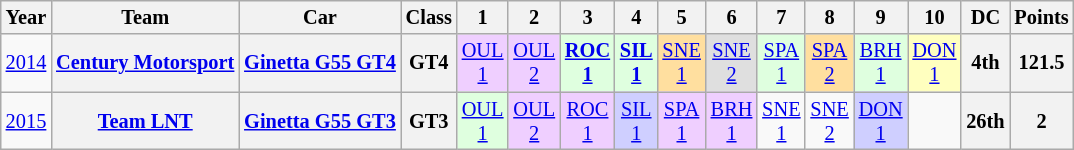<table class="wikitable" style="text-align:center; font-size:85%">
<tr>
<th>Year</th>
<th>Team</th>
<th>Car</th>
<th>Class</th>
<th>1</th>
<th>2</th>
<th>3</th>
<th>4</th>
<th>5</th>
<th>6</th>
<th>7</th>
<th>8</th>
<th>9</th>
<th>10</th>
<th>DC</th>
<th>Points</th>
</tr>
<tr>
<td><a href='#'>2014</a></td>
<th nowrap><a href='#'>Century Motorsport</a></th>
<th nowrap><a href='#'>Ginetta G55 GT4</a></th>
<th>GT4</th>
<td style="background:#EFCFFF;"><a href='#'>OUL<br>1</a><br></td>
<td style="background:#EFCFFF;"><a href='#'>OUL<br>2</a><br></td>
<td style="background:#DFFFDF;"><strong><a href='#'>ROC<br>1</a></strong><br></td>
<td style="background:#DFFFDF;"><strong><a href='#'>SIL<br>1</a></strong><br></td>
<td style="background:#FFDF9F;"><a href='#'>SNE<br>1</a><br></td>
<td style="background:#DFDFDF;"><a href='#'>SNE<br>2</a><br></td>
<td style="background:#DFFFDF;"><a href='#'>SPA<br>1</a><br></td>
<td style="background:#FFDF9F;"><a href='#'>SPA<br>2</a><br></td>
<td style="background:#DFFFDF;"><a href='#'>BRH<br>1</a><br></td>
<td style="background:#FFFFBF;"><a href='#'>DON<br>1</a><br></td>
<th>4th</th>
<th>121.5</th>
</tr>
<tr>
<td><a href='#'>2015</a></td>
<th nowrap><a href='#'>Team LNT</a></th>
<th nowrap><a href='#'>Ginetta G55 GT3</a></th>
<th>GT3</th>
<td style="background:#DFFFDF;"><a href='#'>OUL<br>1</a><br></td>
<td style="background:#EFCFFF;"><a href='#'>OUL<br>2</a><br></td>
<td style="background:#EFCFFF;"><a href='#'>ROC<br>1</a><br></td>
<td style="background:#CFCFFF;"><a href='#'>SIL<br>1</a><br></td>
<td style="background:#EFCFFF;"><a href='#'>SPA<br>1</a><br></td>
<td style="background:#EFCFFF;"><a href='#'>BRH<br>1</a><br></td>
<td><a href='#'>SNE<br>1</a></td>
<td><a href='#'>SNE<br>2</a></td>
<td style="background:#CFCFFF;"><a href='#'>DON<br>1</a><br></td>
<td></td>
<th>26th</th>
<th>2</th>
</tr>
</table>
